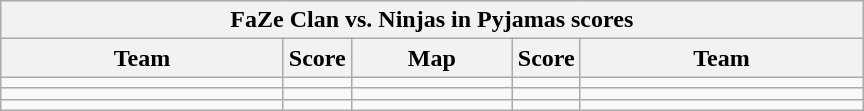<table class="wikitable" style="text-align: center;">
<tr>
<th colspan=5>FaZe Clan vs. Ninjas in Pyjamas scores</th>
</tr>
<tr>
<th width="181px">Team</th>
<th width="20px">Score</th>
<th width="100px">Map</th>
<th width="20px">Score</th>
<th width="181px">Team</th>
</tr>
<tr>
<td></td>
<td></td>
<td></td>
<td></td>
<td></td>
</tr>
<tr>
<td></td>
<td></td>
<td></td>
<td></td>
<td></td>
</tr>
<tr>
<td></td>
<td></td>
<td></td>
<td></td>
<td></td>
</tr>
</table>
